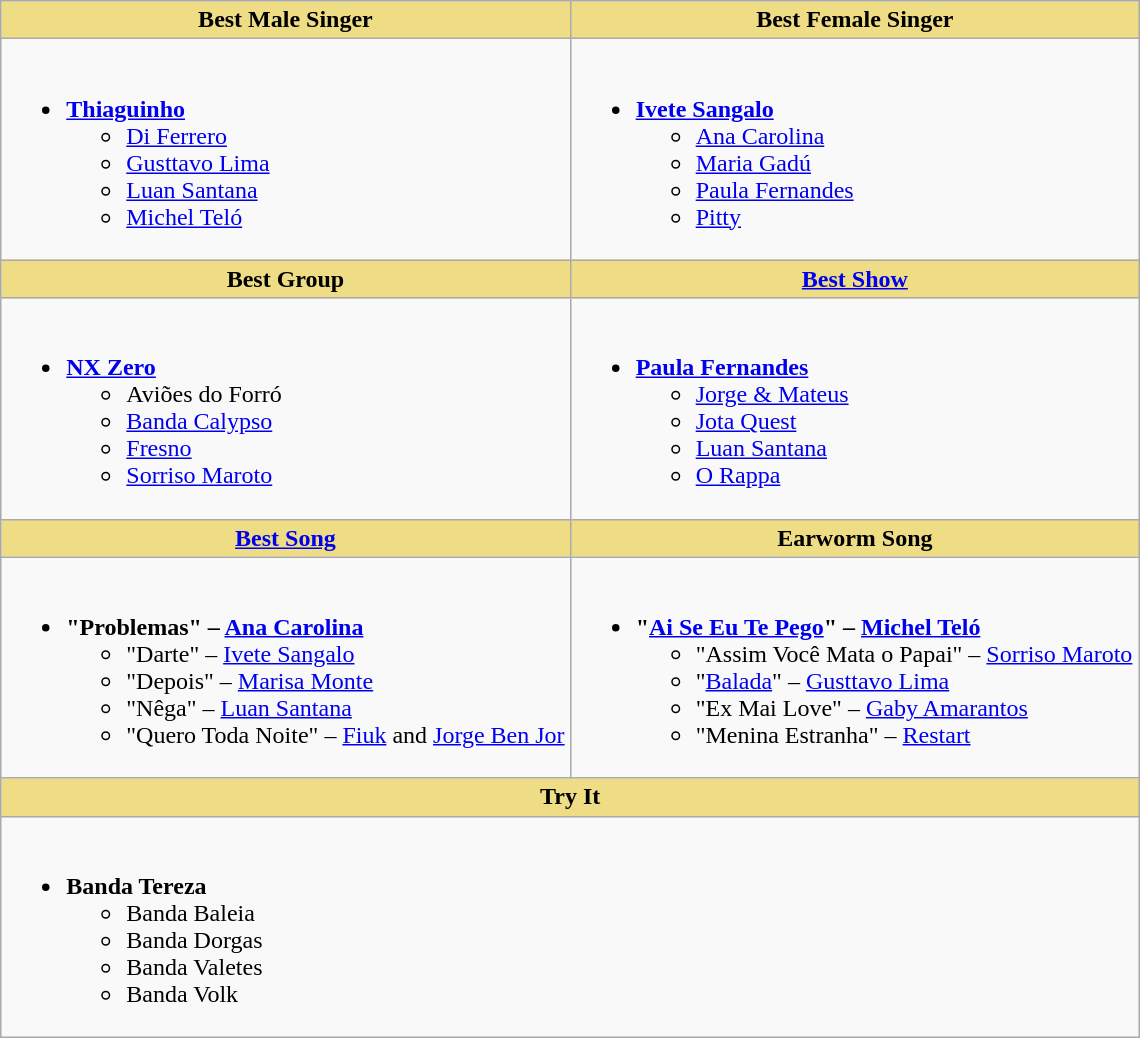<table class="wikitable" style="width=">
<tr>
<th scope="col" width="50%" style="background:#EEDD85;">Best Male Singer</th>
<th scope="col" width="50%" style="background:#EEDD85;">Best Female Singer</th>
</tr>
<tr>
<td style="vertical-align:top"><br><ul><li><strong><a href='#'>Thiaguinho</a></strong><ul><li><a href='#'>Di Ferrero</a></li><li><a href='#'>Gusttavo Lima</a></li><li><a href='#'>Luan Santana</a></li><li><a href='#'>Michel Teló</a></li></ul></li></ul></td>
<td style="vertical-align:top"><br><ul><li><strong><a href='#'>Ivete Sangalo</a></strong><ul><li><a href='#'>Ana Carolina</a></li><li><a href='#'>Maria Gadú</a></li><li><a href='#'>Paula Fernandes</a></li><li><a href='#'>Pitty</a></li></ul></li></ul></td>
</tr>
<tr>
<th scope="col" width="50%" style="background:#EEDD85;">Best Group</th>
<th scope="col" width="50%" style="background:#EEDD85;"><a href='#'>Best Show</a></th>
</tr>
<tr>
<td style="vertical-align:top"><br><ul><li><strong><a href='#'>NX Zero</a></strong><ul><li>Aviões do Forró</li><li><a href='#'>Banda Calypso</a></li><li><a href='#'>Fresno</a></li><li><a href='#'>Sorriso Maroto</a></li></ul></li></ul></td>
<td style="vertical-align:top"><br><ul><li><strong><a href='#'>Paula Fernandes</a></strong><ul><li><a href='#'>Jorge & Mateus</a></li><li><a href='#'>Jota Quest</a></li><li><a href='#'>Luan Santana</a></li><li><a href='#'>O Rappa</a></li></ul></li></ul></td>
</tr>
<tr>
<th scope="col" width="50%" style="background:#EEDD85;"><a href='#'>Best Song</a></th>
<th scope="col" width="50%" style="background:#EEDD85;">Earworm Song</th>
</tr>
<tr>
<td style="vertical-align:top"><br><ul><li><strong>"Problemas" – <a href='#'>Ana Carolina</a></strong><ul><li>"Darte" – <a href='#'>Ivete Sangalo</a></li><li>"Depois" – <a href='#'>Marisa Monte</a></li><li>"Nêga" – <a href='#'>Luan Santana</a></li><li>"Quero Toda Noite" – <a href='#'>Fiuk</a> and <a href='#'>Jorge Ben Jor</a></li></ul></li></ul></td>
<td style="vertical-align:top"><br><ul><li><strong>"<a href='#'>Ai Se Eu Te Pego</a>" – <a href='#'>Michel Teló</a></strong><ul><li>"Assim Você Mata o Papai" – <a href='#'>Sorriso Maroto</a></li><li>"<a href='#'>Balada</a>" – <a href='#'>Gusttavo Lima</a></li><li>"Ex Mai Love" – <a href='#'>Gaby Amarantos</a></li><li>"Menina Estranha" – <a href='#'>Restart</a></li></ul></li></ul></td>
</tr>
<tr>
<th colspan="2" scope="col" width="50%" style="background:#EEDD85;">Try It</th>
</tr>
<tr>
<td colspan="2" style="vertical-align:top"><br><ul><li><strong>Banda Tereza</strong><ul><li>Banda Baleia</li><li>Banda Dorgas</li><li>Banda Valetes</li><li>Banda Volk</li></ul></li></ul></td>
</tr>
</table>
